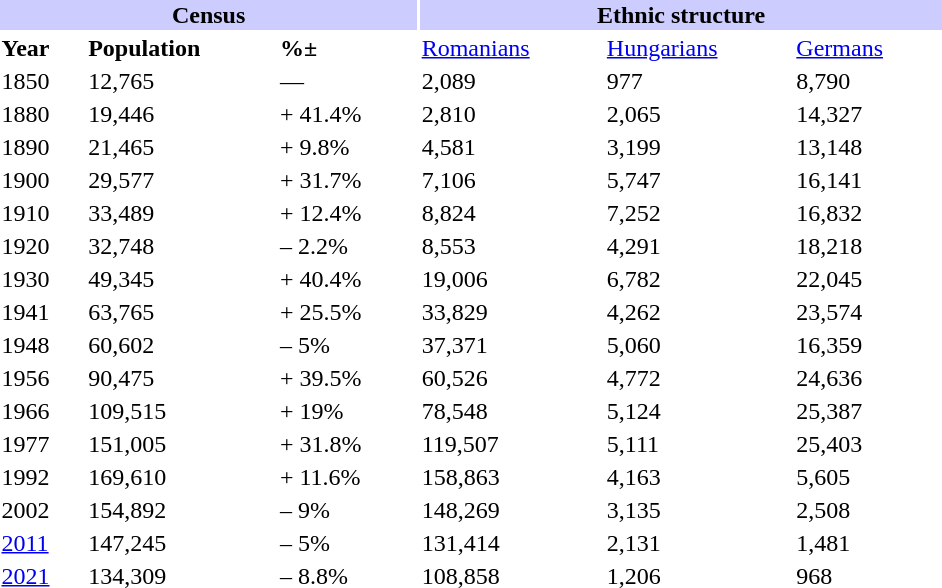<table class="toccolours" style="margin: 0 1em 0 1em;" width="50%">
<tr>
<th align="center" style="background:#ccccff" colspan=3>Census</th>
<th align="center" style="background:#ccccff" colspan=3>Ethnic structure</th>
</tr>
<tr>
<td><strong>Year</strong></td>
<td><strong>Population</strong></td>
<td><strong>%±</strong></td>
<td><a href='#'>Romanians</a></td>
<td><a href='#'>Hungarians</a></td>
<td><a href='#'>Germans</a></td>
</tr>
<tr --->
<td>1850</td>
<td>12,765</td>
<td>—</td>
<td>2,089</td>
<td>977</td>
<td>8,790</td>
</tr>
<tr --->
<td>1880</td>
<td>19,446</td>
<td>+ 41.4%</td>
<td>2,810</td>
<td>2,065</td>
<td>14,327</td>
</tr>
<tr --->
<td>1890</td>
<td>21,465</td>
<td>+ 9.8%</td>
<td>4,581</td>
<td>3,199</td>
<td>13,148</td>
</tr>
<tr --->
<td>1900</td>
<td>29,577</td>
<td>+ 31.7%</td>
<td>7,106</td>
<td>5,747</td>
<td>16,141</td>
</tr>
<tr --->
<td>1910</td>
<td>33,489</td>
<td>+ 12.4%</td>
<td>8,824</td>
<td>7,252</td>
<td>16,832</td>
</tr>
<tr --->
<td>1920</td>
<td>32,748</td>
<td>– 2.2%</td>
<td>8,553</td>
<td>4,291</td>
<td>18,218</td>
</tr>
<tr --->
<td>1930</td>
<td>49,345</td>
<td>+ 40.4%</td>
<td>19,006</td>
<td>6,782</td>
<td>22,045</td>
</tr>
<tr --->
<td>1941</td>
<td>63,765</td>
<td>+ 25.5%</td>
<td>33,829</td>
<td>4,262</td>
<td>23,574</td>
</tr>
<tr --->
<td>1948</td>
<td>60,602</td>
<td>– 5%</td>
<td>37,371</td>
<td>5,060</td>
<td>16,359</td>
</tr>
<tr --->
<td>1956</td>
<td>90,475</td>
<td>+ 39.5%</td>
<td>60,526</td>
<td>4,772</td>
<td>24,636</td>
</tr>
<tr --->
<td>1966</td>
<td>109,515</td>
<td>+ 19%</td>
<td>78,548</td>
<td>5,124</td>
<td>25,387</td>
</tr>
<tr --->
<td>1977</td>
<td>151,005</td>
<td>+ 31.8%</td>
<td>119,507</td>
<td>5,111</td>
<td>25,403</td>
</tr>
<tr --->
<td>1992</td>
<td>169,610</td>
<td>+ 11.6%</td>
<td>158,863</td>
<td>4,163</td>
<td>5,605</td>
</tr>
<tr --->
<td>2002</td>
<td>154,892</td>
<td>– 9%</td>
<td>148,269</td>
<td>3,135</td>
<td>2,508</td>
</tr>
<tr --->
<td><a href='#'>2011</a></td>
<td>147,245</td>
<td>– 5%</td>
<td>131,414</td>
<td>2,131</td>
<td>1,481</td>
</tr>
<tr --->
<td><a href='#'>2021</a></td>
<td>134,309</td>
<td>– 8.8%</td>
<td>108,858</td>
<td>1,206</td>
<td>968</td>
</tr>
</table>
